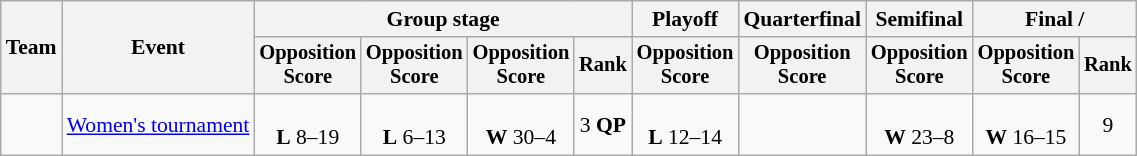<table class="wikitable" style="text-align:center; font-size:90%;">
<tr>
<th rowspan=2>Team</th>
<th rowspan=2>Event</th>
<th colspan=4>Group stage</th>
<th>Playoff</th>
<th>Quarterfinal</th>
<th>Semifinal</th>
<th colspan=2>Final / </th>
</tr>
<tr style=font-size:95%>
<th>Opposition<br>Score</th>
<th>Opposition<br>Score</th>
<th>Opposition<br>Score</th>
<th>Rank</th>
<th>Opposition<br>Score</th>
<th>Opposition<br>Score</th>
<th>Opposition<br>Score</th>
<th>Opposition<br>Score</th>
<th>Rank</th>
</tr>
<tr>
<td align=left></td>
<td align=left><a href='#'>Women's tournament</a></td>
<td><br><strong>L</strong> 8–19</td>
<td><br><strong>L</strong> 6–13</td>
<td><br><strong>W</strong> 30–4</td>
<td>3 <strong>QP</strong></td>
<td><br><strong>L</strong> 12–14</td>
<td></td>
<td><br><strong>W</strong> 23–8</td>
<td><br><strong>W</strong> 16–15</td>
<td>9</td>
</tr>
</table>
